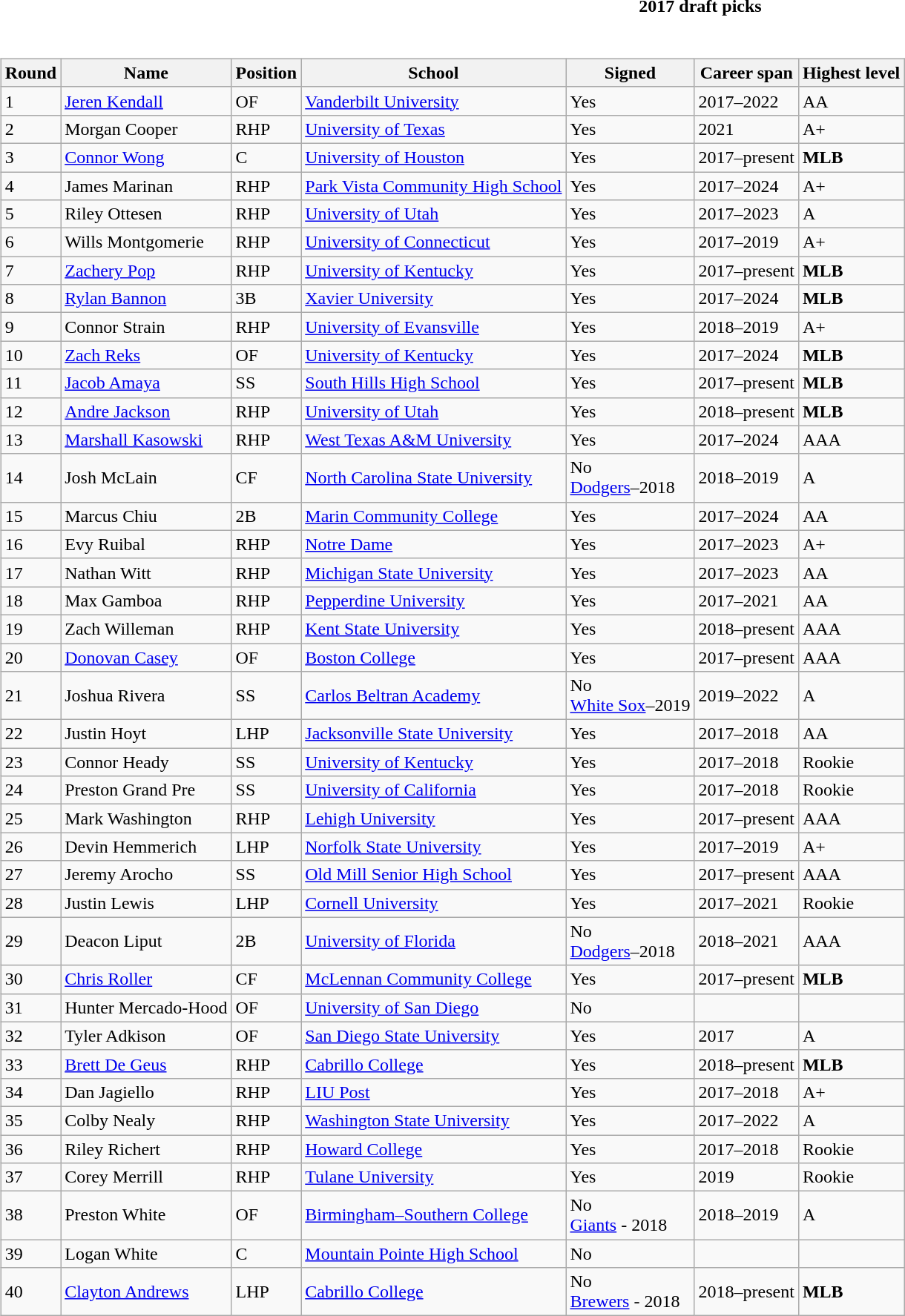<table class="toccolours collapsible collapsed" style="width:100%; background:inherit">
<tr>
<th>2017 draft picks</th>
</tr>
<tr>
<td><br><table class="wikitable">
<tr>
<th>Round</th>
<th>Name</th>
<th>Position</th>
<th>School</th>
<th>Signed</th>
<th>Career span</th>
<th>Highest level</th>
</tr>
<tr>
<td>1</td>
<td><a href='#'>Jeren Kendall</a></td>
<td>OF</td>
<td><a href='#'>Vanderbilt University</a></td>
<td>Yes</td>
<td>2017–2022</td>
<td>AA</td>
</tr>
<tr>
<td>2</td>
<td>Morgan Cooper</td>
<td>RHP</td>
<td><a href='#'>University of Texas</a></td>
<td>Yes</td>
<td>2021</td>
<td>A+</td>
</tr>
<tr>
<td>3</td>
<td><a href='#'>Connor Wong</a></td>
<td>C</td>
<td><a href='#'>University of Houston</a></td>
<td>Yes</td>
<td>2017–present</td>
<td><strong>MLB</strong></td>
</tr>
<tr>
<td>4</td>
<td>James Marinan</td>
<td>RHP</td>
<td><a href='#'>Park Vista Community High School</a></td>
<td>Yes</td>
<td>2017–2024</td>
<td>A+</td>
</tr>
<tr>
<td>5</td>
<td>Riley Ottesen</td>
<td>RHP</td>
<td><a href='#'>University of Utah</a></td>
<td>Yes</td>
<td>2017–2023</td>
<td>A</td>
</tr>
<tr>
<td>6</td>
<td>Wills Montgomerie</td>
<td>RHP</td>
<td><a href='#'>University of Connecticut</a></td>
<td>Yes</td>
<td>2017–2019</td>
<td>A+</td>
</tr>
<tr>
<td>7</td>
<td><a href='#'>Zachery Pop</a></td>
<td>RHP</td>
<td><a href='#'>University of Kentucky</a></td>
<td>Yes</td>
<td>2017–present</td>
<td><strong>MLB</strong></td>
</tr>
<tr>
<td>8</td>
<td><a href='#'>Rylan Bannon</a></td>
<td>3B</td>
<td><a href='#'>Xavier University</a></td>
<td>Yes</td>
<td>2017–2024</td>
<td><strong>MLB</strong></td>
</tr>
<tr>
<td>9</td>
<td>Connor Strain</td>
<td>RHP</td>
<td><a href='#'>University of Evansville</a></td>
<td>Yes</td>
<td>2018–2019</td>
<td>A+</td>
</tr>
<tr>
<td>10</td>
<td><a href='#'>Zach Reks</a></td>
<td>OF</td>
<td><a href='#'>University of Kentucky</a></td>
<td>Yes</td>
<td>2017–2024</td>
<td><strong>MLB</strong></td>
</tr>
<tr>
<td>11</td>
<td><a href='#'>Jacob Amaya</a></td>
<td>SS</td>
<td><a href='#'>South Hills High School</a></td>
<td>Yes</td>
<td>2017–present</td>
<td><strong>MLB</strong></td>
</tr>
<tr>
<td>12</td>
<td><a href='#'>Andre Jackson</a></td>
<td>RHP</td>
<td><a href='#'>University of Utah</a></td>
<td>Yes</td>
<td>2018–present</td>
<td><strong>MLB</strong></td>
</tr>
<tr>
<td>13</td>
<td><a href='#'>Marshall Kasowski</a></td>
<td>RHP</td>
<td><a href='#'>West Texas A&M University</a></td>
<td>Yes</td>
<td>2017–2024</td>
<td>AAA</td>
</tr>
<tr>
<td>14</td>
<td>Josh McLain</td>
<td>CF</td>
<td><a href='#'>North Carolina State University</a></td>
<td>No<br><a href='#'>Dodgers</a>–2018</td>
<td>2018–2019</td>
<td>A</td>
</tr>
<tr>
<td>15</td>
<td>Marcus Chiu</td>
<td>2B</td>
<td><a href='#'>Marin Community College</a></td>
<td>Yes</td>
<td>2017–2024</td>
<td>AA</td>
</tr>
<tr>
<td>16</td>
<td>Evy Ruibal</td>
<td>RHP</td>
<td><a href='#'>Notre Dame</a></td>
<td>Yes</td>
<td>2017–2023</td>
<td>A+</td>
</tr>
<tr>
<td>17</td>
<td>Nathan Witt</td>
<td>RHP</td>
<td><a href='#'>Michigan State University</a></td>
<td>Yes</td>
<td>2017–2023</td>
<td>AA</td>
</tr>
<tr>
<td>18</td>
<td>Max Gamboa</td>
<td>RHP</td>
<td><a href='#'>Pepperdine University</a></td>
<td>Yes</td>
<td>2017–2021</td>
<td>AA</td>
</tr>
<tr>
<td>19</td>
<td>Zach Willeman</td>
<td>RHP</td>
<td><a href='#'>Kent State University</a></td>
<td>Yes</td>
<td>2018–present</td>
<td>AAA</td>
</tr>
<tr>
<td>20</td>
<td><a href='#'>Donovan Casey</a></td>
<td>OF</td>
<td><a href='#'>Boston College</a></td>
<td>Yes</td>
<td>2017–present</td>
<td>AAA</td>
</tr>
<tr>
<td>21</td>
<td>Joshua Rivera</td>
<td>SS</td>
<td><a href='#'>Carlos Beltran Academy</a></td>
<td>No<br><a href='#'>White Sox</a>–2019</td>
<td>2019–2022</td>
<td>A</td>
</tr>
<tr>
<td>22</td>
<td>Justin Hoyt</td>
<td>LHP</td>
<td><a href='#'>Jacksonville State University</a></td>
<td>Yes</td>
<td>2017–2018</td>
<td>AA</td>
</tr>
<tr>
<td>23</td>
<td>Connor Heady</td>
<td>SS</td>
<td><a href='#'>University of Kentucky</a></td>
<td>Yes</td>
<td>2017–2018</td>
<td>Rookie</td>
</tr>
<tr>
<td>24</td>
<td>Preston Grand Pre</td>
<td>SS</td>
<td><a href='#'>University of California</a></td>
<td>Yes</td>
<td>2017–2018</td>
<td>Rookie</td>
</tr>
<tr>
<td>25</td>
<td>Mark Washington</td>
<td>RHP</td>
<td><a href='#'>Lehigh University</a></td>
<td>Yes</td>
<td>2017–present</td>
<td>AAA</td>
</tr>
<tr>
<td>26</td>
<td>Devin Hemmerich</td>
<td>LHP</td>
<td><a href='#'>Norfolk State University</a></td>
<td>Yes</td>
<td>2017–2019</td>
<td>A+</td>
</tr>
<tr>
<td>27</td>
<td>Jeremy Arocho</td>
<td>SS</td>
<td><a href='#'>Old Mill Senior High School</a></td>
<td>Yes</td>
<td>2017–present</td>
<td>AAA</td>
</tr>
<tr>
<td>28</td>
<td>Justin Lewis</td>
<td>LHP</td>
<td><a href='#'>Cornell University</a></td>
<td>Yes</td>
<td>2017–2021</td>
<td>Rookie</td>
</tr>
<tr>
<td>29</td>
<td>Deacon Liput</td>
<td>2B</td>
<td><a href='#'>University of Florida</a></td>
<td>No<br><a href='#'>Dodgers</a>–2018</td>
<td>2018–2021</td>
<td>AAA</td>
</tr>
<tr>
<td>30</td>
<td><a href='#'>Chris Roller</a></td>
<td>CF</td>
<td><a href='#'>McLennan Community College</a></td>
<td>Yes</td>
<td>2017–present</td>
<td><strong>MLB</strong></td>
</tr>
<tr>
<td>31</td>
<td>Hunter Mercado-Hood</td>
<td>OF</td>
<td><a href='#'>University of San Diego</a></td>
<td>No</td>
<td></td>
<td></td>
</tr>
<tr>
<td>32</td>
<td>Tyler Adkison</td>
<td>OF</td>
<td><a href='#'>San Diego State University</a></td>
<td>Yes</td>
<td>2017</td>
<td>A</td>
</tr>
<tr>
<td>33</td>
<td><a href='#'>Brett De Geus</a></td>
<td>RHP</td>
<td><a href='#'>Cabrillo College</a></td>
<td>Yes</td>
<td>2018–present</td>
<td><strong>MLB</strong></td>
</tr>
<tr>
<td>34</td>
<td>Dan Jagiello</td>
<td>RHP</td>
<td><a href='#'>LIU Post</a></td>
<td>Yes</td>
<td>2017–2018</td>
<td>A+</td>
</tr>
<tr>
<td>35</td>
<td>Colby Nealy</td>
<td>RHP</td>
<td><a href='#'>Washington State University</a></td>
<td>Yes</td>
<td>2017–2022</td>
<td>A</td>
</tr>
<tr>
<td>36</td>
<td>Riley Richert</td>
<td>RHP</td>
<td><a href='#'>Howard College</a></td>
<td>Yes</td>
<td>2017–2018</td>
<td>Rookie</td>
</tr>
<tr>
<td>37</td>
<td>Corey Merrill</td>
<td>RHP</td>
<td><a href='#'>Tulane University</a></td>
<td>Yes</td>
<td>2019</td>
<td>Rookie</td>
</tr>
<tr>
<td>38</td>
<td>Preston White</td>
<td>OF</td>
<td><a href='#'>Birmingham–Southern College</a></td>
<td>No<br><a href='#'>Giants</a> - 2018</td>
<td>2018–2019</td>
<td>A</td>
</tr>
<tr>
<td>39</td>
<td>Logan White</td>
<td>C</td>
<td><a href='#'>Mountain Pointe High School</a></td>
<td>No</td>
<td></td>
<td></td>
</tr>
<tr>
<td>40</td>
<td><a href='#'>Clayton Andrews</a></td>
<td>LHP</td>
<td><a href='#'>Cabrillo College</a></td>
<td>No<br><a href='#'>Brewers</a> - 2018</td>
<td>2018–present</td>
<td><strong>MLB</strong></td>
</tr>
</table>
</td>
</tr>
</table>
